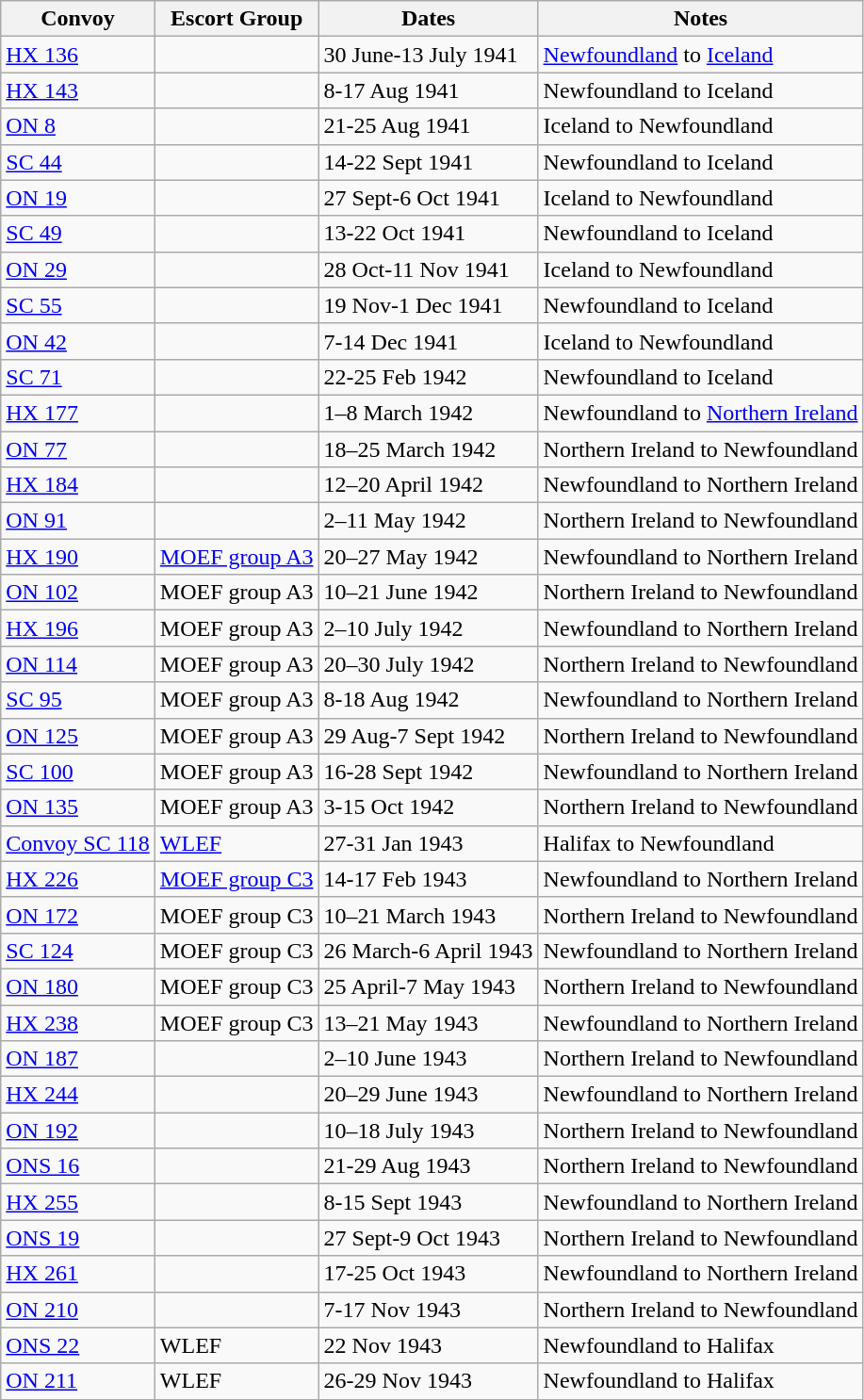<table class="wikitable">
<tr>
<th>Convoy</th>
<th>Escort Group</th>
<th>Dates</th>
<th>Notes</th>
</tr>
<tr>
<td><a href='#'>HX 136</a></td>
<td></td>
<td>30 June-13 July 1941</td>
<td><a href='#'>Newfoundland</a> to <a href='#'>Iceland</a></td>
</tr>
<tr>
<td><a href='#'>HX 143</a></td>
<td></td>
<td>8-17 Aug 1941</td>
<td>Newfoundland to Iceland</td>
</tr>
<tr>
<td><a href='#'>ON 8</a></td>
<td></td>
<td>21-25 Aug 1941</td>
<td>Iceland to Newfoundland</td>
</tr>
<tr>
<td><a href='#'>SC 44</a></td>
<td></td>
<td>14-22 Sept 1941</td>
<td>Newfoundland to Iceland</td>
</tr>
<tr>
<td><a href='#'>ON 19</a></td>
<td></td>
<td>27 Sept-6 Oct 1941</td>
<td>Iceland to Newfoundland</td>
</tr>
<tr>
<td><a href='#'>SC 49</a></td>
<td></td>
<td>13-22 Oct 1941</td>
<td>Newfoundland to Iceland</td>
</tr>
<tr>
<td><a href='#'>ON 29</a></td>
<td></td>
<td>28 Oct-11 Nov 1941</td>
<td>Iceland to Newfoundland</td>
</tr>
<tr>
<td><a href='#'>SC 55</a></td>
<td></td>
<td>19 Nov-1 Dec 1941</td>
<td>Newfoundland to Iceland</td>
</tr>
<tr>
<td><a href='#'>ON 42</a></td>
<td></td>
<td>7-14 Dec 1941</td>
<td>Iceland to Newfoundland</td>
</tr>
<tr>
<td><a href='#'>SC 71</a></td>
<td></td>
<td>22-25 Feb 1942</td>
<td>Newfoundland to Iceland</td>
</tr>
<tr>
<td><a href='#'>HX 177</a></td>
<td></td>
<td>1–8 March 1942</td>
<td>Newfoundland to <a href='#'>Northern Ireland</a></td>
</tr>
<tr>
<td><a href='#'>ON 77</a></td>
<td></td>
<td>18–25 March 1942</td>
<td>Northern Ireland to Newfoundland</td>
</tr>
<tr>
<td><a href='#'>HX 184</a></td>
<td></td>
<td>12–20 April 1942</td>
<td>Newfoundland to Northern Ireland</td>
</tr>
<tr>
<td><a href='#'>ON 91</a></td>
<td></td>
<td>2–11 May 1942</td>
<td>Northern Ireland to Newfoundland</td>
</tr>
<tr>
<td><a href='#'>HX 190</a></td>
<td><a href='#'>MOEF group A3</a></td>
<td>20–27 May 1942</td>
<td>Newfoundland to Northern Ireland</td>
</tr>
<tr>
<td><a href='#'>ON 102</a></td>
<td>MOEF group A3</td>
<td>10–21 June 1942</td>
<td>Northern Ireland to Newfoundland</td>
</tr>
<tr>
<td><a href='#'>HX 196</a></td>
<td>MOEF group A3</td>
<td>2–10 July 1942</td>
<td>Newfoundland to Northern Ireland</td>
</tr>
<tr>
<td><a href='#'>ON 114</a></td>
<td>MOEF group A3</td>
<td>20–30 July 1942</td>
<td>Northern Ireland to Newfoundland</td>
</tr>
<tr>
<td><a href='#'>SC 95</a></td>
<td>MOEF group A3</td>
<td>8-18 Aug 1942</td>
<td>Newfoundland to Northern Ireland</td>
</tr>
<tr>
<td><a href='#'>ON 125</a></td>
<td>MOEF group A3</td>
<td>29 Aug-7 Sept 1942</td>
<td>Northern Ireland to Newfoundland</td>
</tr>
<tr>
<td><a href='#'>SC 100</a></td>
<td>MOEF group A3</td>
<td>16-28 Sept 1942</td>
<td>Newfoundland to Northern Ireland</td>
</tr>
<tr>
<td><a href='#'>ON 135</a></td>
<td>MOEF group A3</td>
<td>3-15 Oct 1942</td>
<td>Northern Ireland to Newfoundland</td>
</tr>
<tr>
<td><a href='#'>Convoy SC 118</a></td>
<td><a href='#'>WLEF</a></td>
<td>27-31 Jan 1943</td>
<td>Halifax to Newfoundland</td>
</tr>
<tr>
<td><a href='#'>HX 226</a></td>
<td><a href='#'>MOEF group C3</a></td>
<td>14-17 Feb 1943</td>
<td>Newfoundland to Northern Ireland</td>
</tr>
<tr>
<td><a href='#'>ON 172</a></td>
<td>MOEF group C3</td>
<td>10–21 March 1943</td>
<td>Northern Ireland to Newfoundland</td>
</tr>
<tr>
<td><a href='#'>SC 124</a></td>
<td>MOEF group C3</td>
<td>26 March-6 April 1943</td>
<td>Newfoundland to Northern Ireland</td>
</tr>
<tr>
<td><a href='#'>ON 180</a></td>
<td>MOEF group C3</td>
<td>25 April-7 May 1943</td>
<td>Northern Ireland to Newfoundland</td>
</tr>
<tr>
<td><a href='#'>HX 238</a></td>
<td>MOEF group C3</td>
<td>13–21 May 1943</td>
<td>Newfoundland to Northern Ireland</td>
</tr>
<tr>
<td><a href='#'>ON 187</a></td>
<td></td>
<td>2–10 June 1943</td>
<td>Northern Ireland to Newfoundland</td>
</tr>
<tr>
<td><a href='#'>HX 244</a></td>
<td></td>
<td>20–29 June 1943</td>
<td>Newfoundland to Northern Ireland</td>
</tr>
<tr>
<td><a href='#'>ON 192</a></td>
<td></td>
<td>10–18 July 1943</td>
<td>Northern Ireland to Newfoundland</td>
</tr>
<tr>
<td><a href='#'>ONS 16</a></td>
<td></td>
<td>21-29 Aug 1943</td>
<td>Northern Ireland to Newfoundland</td>
</tr>
<tr>
<td><a href='#'>HX 255</a></td>
<td></td>
<td>8-15 Sept 1943</td>
<td>Newfoundland to Northern Ireland</td>
</tr>
<tr>
<td><a href='#'>ONS 19</a></td>
<td></td>
<td>27 Sept-9 Oct 1943</td>
<td>Northern Ireland to Newfoundland</td>
</tr>
<tr>
<td><a href='#'>HX 261</a></td>
<td></td>
<td>17-25 Oct 1943</td>
<td>Newfoundland to Northern Ireland</td>
</tr>
<tr>
<td><a href='#'>ON 210</a></td>
<td></td>
<td>7-17 Nov 1943</td>
<td>Northern Ireland to Newfoundland</td>
</tr>
<tr>
<td><a href='#'>ONS 22</a></td>
<td>WLEF</td>
<td>22 Nov 1943</td>
<td>Newfoundland to Halifax</td>
</tr>
<tr>
<td><a href='#'>ON 211</a></td>
<td>WLEF</td>
<td>26-29 Nov 1943</td>
<td>Newfoundland to Halifax</td>
</tr>
</table>
